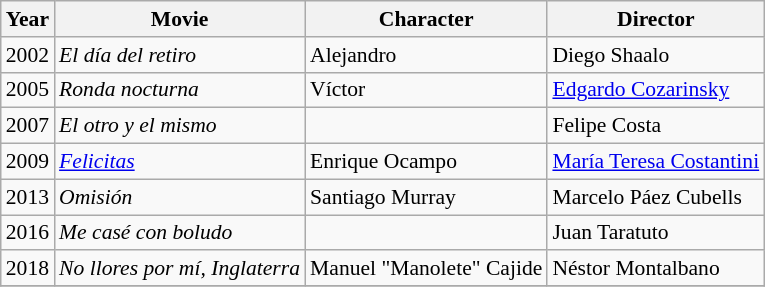<table class="wikitable" style="font-size: 90%;">
<tr>
<th>Year</th>
<th>Movie</th>
<th>Character</th>
<th>Director</th>
</tr>
<tr>
<td>2002</td>
<td><em>El día del retiro</em></td>
<td>Alejandro</td>
<td>Diego Shaalo</td>
</tr>
<tr>
<td>2005</td>
<td><em>Ronda nocturna</em></td>
<td>Víctor</td>
<td><a href='#'>Edgardo Cozarinsky</a></td>
</tr>
<tr>
<td>2007</td>
<td><em>El otro y el mismo</em></td>
<td></td>
<td>Felipe Costa</td>
</tr>
<tr>
<td>2009</td>
<td><em><a href='#'>Felicitas</a></em></td>
<td>Enrique Ocampo</td>
<td><a href='#'>María Teresa Costantini</a></td>
</tr>
<tr>
<td>2013</td>
<td><em>Omisión</em></td>
<td>Santiago Murray</td>
<td>Marcelo Páez Cubells</td>
</tr>
<tr>
<td>2016</td>
<td><em>Me casé con boludo</em></td>
<td></td>
<td>Juan Taratuto</td>
</tr>
<tr>
<td>2018</td>
<td><em>No llores por mí, Inglaterra</em></td>
<td>Manuel "Manolete" Cajide</td>
<td>Néstor Montalbano</td>
</tr>
<tr>
</tr>
</table>
